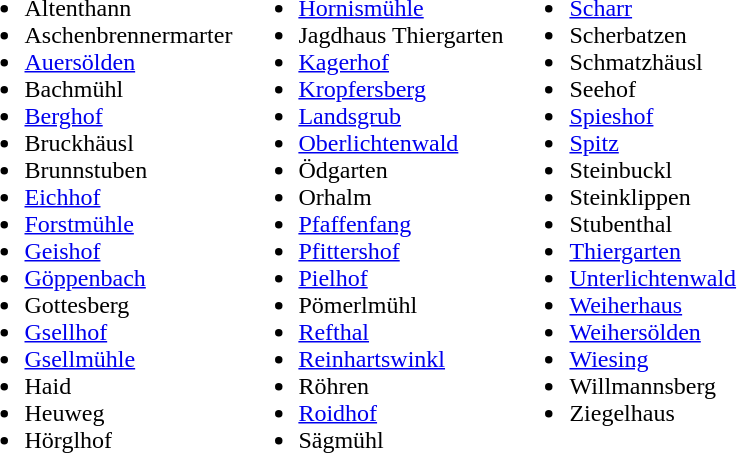<table>
<tr>
<td valign="top"><br><ul><li>Altenthann</li><li>Aschenbrennermarter</li><li><a href='#'>Auersölden</a></li><li>Bachmühl</li><li><a href='#'>Berghof</a></li><li>Bruckhäusl</li><li>Brunnstuben</li><li><a href='#'>Eichhof</a></li><li><a href='#'>Forstmühle</a></li><li><a href='#'>Geishof</a></li><li><a href='#'>Göppenbach</a></li><li>Gottesberg</li><li><a href='#'>Gsellhof</a></li><li><a href='#'>Gsellmühle</a></li><li>Haid</li><li>Heuweg</li><li>Hörglhof</li></ul></td>
<td valign="top"><br><ul><li><a href='#'>Hornismühle</a></li><li>Jagdhaus Thiergarten</li><li><a href='#'>Kagerhof</a></li><li><a href='#'>Kropfersberg</a></li><li><a href='#'>Landsgrub</a></li><li><a href='#'>Oberlichtenwald</a></li><li>Ödgarten</li><li>Orhalm</li><li><a href='#'>Pfaffenfang</a></li><li><a href='#'>Pfittershof</a></li><li><a href='#'>Pielhof</a></li><li>Pömerlmühl</li><li><a href='#'>Refthal</a></li><li><a href='#'>Reinhartswinkl</a></li><li>Röhren</li><li><a href='#'>Roidhof</a></li><li>Sägmühl</li></ul></td>
<td valign="top"><br><ul><li><a href='#'>Scharr</a></li><li>Scherbatzen</li><li>Schmatzhäusl</li><li>Seehof</li><li><a href='#'>Spieshof</a></li><li><a href='#'>Spitz</a></li><li>Steinbuckl</li><li>Steinklippen</li><li>Stubenthal</li><li><a href='#'>Thiergarten</a></li><li><a href='#'>Unterlichtenwald</a></li><li><a href='#'>Weiherhaus</a></li><li><a href='#'>Weihersölden</a></li><li><a href='#'>Wiesing</a></li><li>Willmannsberg</li><li>Ziegelhaus</li></ul></td>
</tr>
</table>
